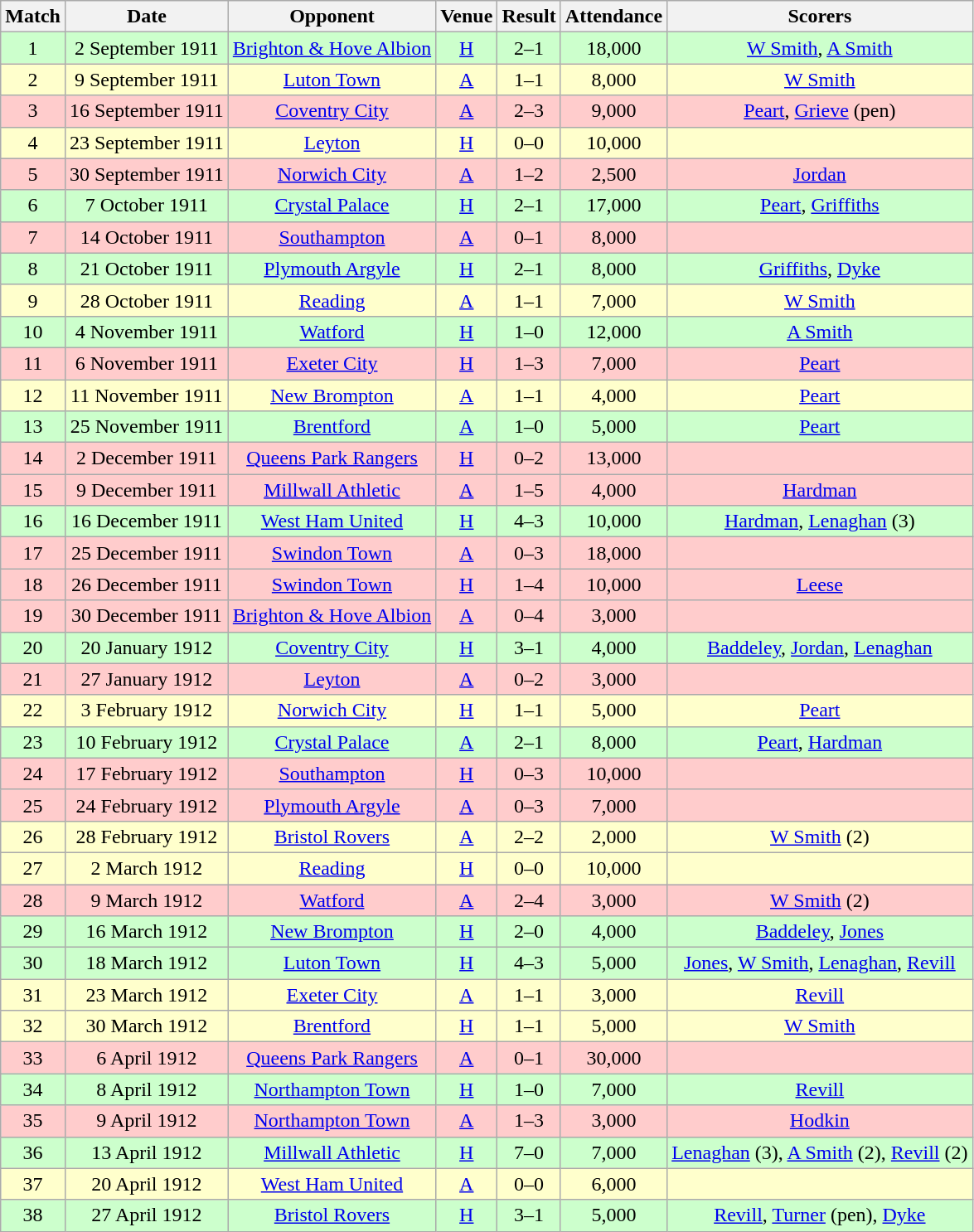<table class="wikitable" style="font-size:100%; text-align:center">
<tr>
<th>Match</th>
<th>Date</th>
<th>Opponent</th>
<th>Venue</th>
<th>Result</th>
<th>Attendance</th>
<th>Scorers</th>
</tr>
<tr style="background-color: #CCFFCC;">
<td>1</td>
<td>2 September 1911</td>
<td><a href='#'>Brighton & Hove Albion</a></td>
<td><a href='#'>H</a></td>
<td>2–1</td>
<td>18,000</td>
<td><a href='#'>W Smith</a>, <a href='#'>A Smith</a></td>
</tr>
<tr style="background-color: #FFFFCC;">
<td>2</td>
<td>9 September 1911</td>
<td><a href='#'>Luton Town</a></td>
<td><a href='#'>A</a></td>
<td>1–1</td>
<td>8,000</td>
<td><a href='#'>W Smith</a></td>
</tr>
<tr style="background-color: #FFCCCC;">
<td>3</td>
<td>16 September 1911</td>
<td><a href='#'>Coventry City</a></td>
<td><a href='#'>A</a></td>
<td>2–3</td>
<td>9,000</td>
<td><a href='#'>Peart</a>, <a href='#'>Grieve</a> (pen)</td>
</tr>
<tr style="background-color: #FFFFCC;">
<td>4</td>
<td>23 September 1911</td>
<td><a href='#'>Leyton</a></td>
<td><a href='#'>H</a></td>
<td>0–0</td>
<td>10,000</td>
<td></td>
</tr>
<tr style="background-color: #FFCCCC;">
<td>5</td>
<td>30 September 1911</td>
<td><a href='#'>Norwich City</a></td>
<td><a href='#'>A</a></td>
<td>1–2</td>
<td>2,500</td>
<td><a href='#'>Jordan</a></td>
</tr>
<tr style="background-color: #CCFFCC;">
<td>6</td>
<td>7 October 1911</td>
<td><a href='#'>Crystal Palace</a></td>
<td><a href='#'>H</a></td>
<td>2–1</td>
<td>17,000</td>
<td><a href='#'>Peart</a>, <a href='#'>Griffiths</a></td>
</tr>
<tr style="background-color: #FFCCCC;">
<td>7</td>
<td>14 October 1911</td>
<td><a href='#'>Southampton</a></td>
<td><a href='#'>A</a></td>
<td>0–1</td>
<td>8,000</td>
<td></td>
</tr>
<tr style="background-color: #CCFFCC;">
<td>8</td>
<td>21 October 1911</td>
<td><a href='#'>Plymouth Argyle</a></td>
<td><a href='#'>H</a></td>
<td>2–1</td>
<td>8,000</td>
<td><a href='#'>Griffiths</a>, <a href='#'>Dyke</a></td>
</tr>
<tr style="background-color: #FFFFCC;">
<td>9</td>
<td>28 October 1911</td>
<td><a href='#'>Reading</a></td>
<td><a href='#'>A</a></td>
<td>1–1</td>
<td>7,000</td>
<td><a href='#'>W Smith</a></td>
</tr>
<tr style="background-color: #CCFFCC;">
<td>10</td>
<td>4 November 1911</td>
<td><a href='#'>Watford</a></td>
<td><a href='#'>H</a></td>
<td>1–0</td>
<td>12,000</td>
<td><a href='#'>A Smith</a></td>
</tr>
<tr style="background-color: #FFCCCC;">
<td>11</td>
<td>6 November 1911</td>
<td><a href='#'>Exeter City</a></td>
<td><a href='#'>H</a></td>
<td>1–3</td>
<td>7,000</td>
<td><a href='#'>Peart</a></td>
</tr>
<tr style="background-color: #FFFFCC;">
<td>12</td>
<td>11 November 1911</td>
<td><a href='#'>New Brompton</a></td>
<td><a href='#'>A</a></td>
<td>1–1</td>
<td>4,000</td>
<td><a href='#'>Peart</a></td>
</tr>
<tr style="background-color: #CCFFCC;">
<td>13</td>
<td>25 November 1911</td>
<td><a href='#'>Brentford</a></td>
<td><a href='#'>A</a></td>
<td>1–0</td>
<td>5,000</td>
<td><a href='#'>Peart</a></td>
</tr>
<tr style="background-color: #FFCCCC;">
<td>14</td>
<td>2 December 1911</td>
<td><a href='#'>Queens Park Rangers</a></td>
<td><a href='#'>H</a></td>
<td>0–2</td>
<td>13,000</td>
<td></td>
</tr>
<tr style="background-color: #FFCCCC;">
<td>15</td>
<td>9 December 1911</td>
<td><a href='#'>Millwall Athletic</a></td>
<td><a href='#'>A</a></td>
<td>1–5</td>
<td>4,000</td>
<td><a href='#'>Hardman</a></td>
</tr>
<tr style="background-color: #CCFFCC;">
<td>16</td>
<td>16 December 1911</td>
<td><a href='#'>West Ham United</a></td>
<td><a href='#'>H</a></td>
<td>4–3</td>
<td>10,000</td>
<td><a href='#'>Hardman</a>, <a href='#'>Lenaghan</a> (3)</td>
</tr>
<tr style="background-color: #FFCCCC;">
<td>17</td>
<td>25 December 1911</td>
<td><a href='#'>Swindon Town</a></td>
<td><a href='#'>A</a></td>
<td>0–3</td>
<td>18,000</td>
<td></td>
</tr>
<tr style="background-color: #FFCCCC;">
<td>18</td>
<td>26 December 1911</td>
<td><a href='#'>Swindon Town</a></td>
<td><a href='#'>H</a></td>
<td>1–4</td>
<td>10,000</td>
<td><a href='#'>Leese</a></td>
</tr>
<tr style="background-color: #FFCCCC;">
<td>19</td>
<td>30 December 1911</td>
<td><a href='#'>Brighton & Hove Albion</a></td>
<td><a href='#'>A</a></td>
<td>0–4</td>
<td>3,000</td>
<td></td>
</tr>
<tr style="background-color: #CCFFCC;">
<td>20</td>
<td>20 January 1912</td>
<td><a href='#'>Coventry City</a></td>
<td><a href='#'>H</a></td>
<td>3–1</td>
<td>4,000</td>
<td><a href='#'>Baddeley</a>, <a href='#'>Jordan</a>, <a href='#'>Lenaghan</a></td>
</tr>
<tr style="background-color: #FFCCCC;">
<td>21</td>
<td>27 January 1912</td>
<td><a href='#'>Leyton</a></td>
<td><a href='#'>A</a></td>
<td>0–2</td>
<td>3,000</td>
<td></td>
</tr>
<tr style="background-color: #FFFFCC;">
<td>22</td>
<td>3 February 1912</td>
<td><a href='#'>Norwich City</a></td>
<td><a href='#'>H</a></td>
<td>1–1</td>
<td>5,000</td>
<td><a href='#'>Peart</a></td>
</tr>
<tr style="background-color: #CCFFCC;">
<td>23</td>
<td>10 February 1912</td>
<td><a href='#'>Crystal Palace</a></td>
<td><a href='#'>A</a></td>
<td>2–1</td>
<td>8,000</td>
<td><a href='#'>Peart</a>, <a href='#'>Hardman</a></td>
</tr>
<tr style="background-color: #FFCCCC;">
<td>24</td>
<td>17 February 1912</td>
<td><a href='#'>Southampton</a></td>
<td><a href='#'>H</a></td>
<td>0–3</td>
<td>10,000</td>
<td></td>
</tr>
<tr style="background-color: #FFCCCC;">
<td>25</td>
<td>24 February 1912</td>
<td><a href='#'>Plymouth Argyle</a></td>
<td><a href='#'>A</a></td>
<td>0–3</td>
<td>7,000</td>
<td></td>
</tr>
<tr style="background-color: #FFFFCC;">
<td>26</td>
<td>28 February 1912</td>
<td><a href='#'>Bristol Rovers</a></td>
<td><a href='#'>A</a></td>
<td>2–2</td>
<td>2,000</td>
<td><a href='#'>W Smith</a> (2)</td>
</tr>
<tr style="background-color: #FFFFCC;">
<td>27</td>
<td>2 March 1912</td>
<td><a href='#'>Reading</a></td>
<td><a href='#'>H</a></td>
<td>0–0</td>
<td>10,000</td>
<td></td>
</tr>
<tr style="background-color: #FFCCCC;">
<td>28</td>
<td>9 March 1912</td>
<td><a href='#'>Watford</a></td>
<td><a href='#'>A</a></td>
<td>2–4</td>
<td>3,000</td>
<td><a href='#'>W Smith</a> (2)</td>
</tr>
<tr style="background-color: #CCFFCC;">
<td>29</td>
<td>16 March 1912</td>
<td><a href='#'>New Brompton</a></td>
<td><a href='#'>H</a></td>
<td>2–0</td>
<td>4,000</td>
<td><a href='#'>Baddeley</a>, <a href='#'>Jones</a></td>
</tr>
<tr style="background-color: #CCFFCC;">
<td>30</td>
<td>18 March 1912</td>
<td><a href='#'>Luton Town</a></td>
<td><a href='#'>H</a></td>
<td>4–3</td>
<td>5,000</td>
<td><a href='#'>Jones</a>, <a href='#'>W Smith</a>, <a href='#'>Lenaghan</a>, <a href='#'>Revill</a></td>
</tr>
<tr style="background-color: #FFFFCC;">
<td>31</td>
<td>23 March 1912</td>
<td><a href='#'>Exeter City</a></td>
<td><a href='#'>A</a></td>
<td>1–1</td>
<td>3,000</td>
<td><a href='#'>Revill</a></td>
</tr>
<tr style="background-color: #FFFFCC;">
<td>32</td>
<td>30 March 1912</td>
<td><a href='#'>Brentford</a></td>
<td><a href='#'>H</a></td>
<td>1–1</td>
<td>5,000</td>
<td><a href='#'>W Smith</a></td>
</tr>
<tr style="background-color: #FFCCCC;">
<td>33</td>
<td>6 April 1912</td>
<td><a href='#'>Queens Park Rangers</a></td>
<td><a href='#'>A</a></td>
<td>0–1</td>
<td>30,000</td>
<td></td>
</tr>
<tr style="background-color: #CCFFCC;">
<td>34</td>
<td>8 April 1912</td>
<td><a href='#'>Northampton Town</a></td>
<td><a href='#'>H</a></td>
<td>1–0</td>
<td>7,000</td>
<td><a href='#'>Revill</a></td>
</tr>
<tr style="background-color: #FFCCCC;">
<td>35</td>
<td>9 April 1912</td>
<td><a href='#'>Northampton Town</a></td>
<td><a href='#'>A</a></td>
<td>1–3</td>
<td>3,000</td>
<td><a href='#'>Hodkin</a></td>
</tr>
<tr style="background-color: #CCFFCC;">
<td>36</td>
<td>13 April 1912</td>
<td><a href='#'>Millwall Athletic</a></td>
<td><a href='#'>H</a></td>
<td>7–0</td>
<td>7,000</td>
<td><a href='#'>Lenaghan</a> (3), <a href='#'>A Smith</a> (2), <a href='#'>Revill</a> (2)</td>
</tr>
<tr style="background-color: #FFFFCC;">
<td>37</td>
<td>20 April 1912</td>
<td><a href='#'>West Ham United</a></td>
<td><a href='#'>A</a></td>
<td>0–0</td>
<td>6,000</td>
<td></td>
</tr>
<tr style="background-color: #CCFFCC;">
<td>38</td>
<td>27 April 1912</td>
<td><a href='#'>Bristol Rovers</a></td>
<td><a href='#'>H</a></td>
<td>3–1</td>
<td>5,000</td>
<td><a href='#'>Revill</a>, <a href='#'>Turner</a> (pen), <a href='#'>Dyke</a></td>
</tr>
</table>
